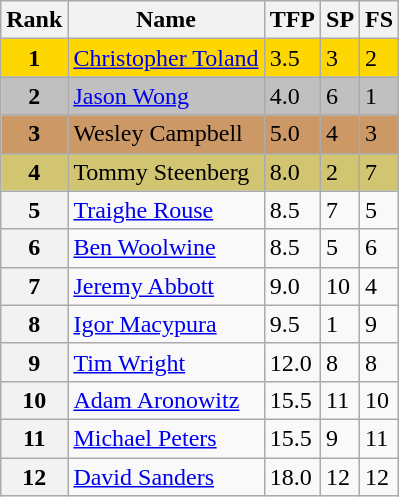<table class="wikitable">
<tr>
<th>Rank</th>
<th>Name</th>
<th>TFP</th>
<th>SP</th>
<th>FS</th>
</tr>
<tr bgcolor="gold">
<td align="center"><strong>1</strong></td>
<td><a href='#'>Christopher Toland</a></td>
<td>3.5</td>
<td>3</td>
<td>2</td>
</tr>
<tr bgcolor="silver">
<td align="center"><strong>2</strong></td>
<td><a href='#'>Jason Wong</a></td>
<td>4.0</td>
<td>6</td>
<td>1</td>
</tr>
<tr bgcolor="cc9966">
<td align="center"><strong>3</strong></td>
<td>Wesley Campbell</td>
<td>5.0</td>
<td>4</td>
<td>3</td>
</tr>
<tr bgcolor="#d1c571">
<td align="center"><strong>4</strong></td>
<td>Tommy Steenberg</td>
<td>8.0</td>
<td>2</td>
<td>7</td>
</tr>
<tr>
<th>5</th>
<td><a href='#'>Traighe Rouse</a></td>
<td>8.5</td>
<td>7</td>
<td>5</td>
</tr>
<tr>
<th>6</th>
<td><a href='#'>Ben Woolwine</a></td>
<td>8.5</td>
<td>5</td>
<td>6</td>
</tr>
<tr>
<th>7</th>
<td><a href='#'>Jeremy Abbott</a></td>
<td>9.0</td>
<td>10</td>
<td>4</td>
</tr>
<tr>
<th>8</th>
<td><a href='#'>Igor Macypura</a></td>
<td>9.5</td>
<td>1</td>
<td>9</td>
</tr>
<tr>
<th>9</th>
<td><a href='#'>Tim Wright</a></td>
<td>12.0</td>
<td>8</td>
<td>8</td>
</tr>
<tr>
<th>10</th>
<td><a href='#'>Adam Aronowitz</a></td>
<td>15.5</td>
<td>11</td>
<td>10</td>
</tr>
<tr>
<th>11</th>
<td><a href='#'>Michael Peters</a></td>
<td>15.5</td>
<td>9</td>
<td>11</td>
</tr>
<tr>
<th>12</th>
<td><a href='#'>David Sanders</a></td>
<td>18.0</td>
<td>12</td>
<td>12</td>
</tr>
</table>
